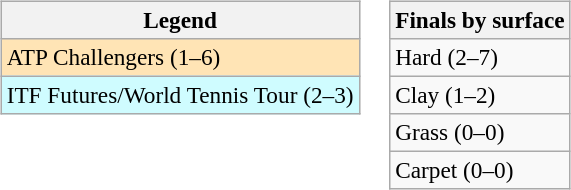<table>
<tr valign=top>
<td><br><table class=wikitable style=font-size:97%>
<tr>
<th>Legend</th>
</tr>
<tr bgcolor=moccasin>
<td>ATP Challengers (1–6)</td>
</tr>
<tr bgcolor=cffcff>
<td>ITF Futures/World Tennis Tour (2–3)</td>
</tr>
</table>
</td>
<td><br><table class=wikitable style=font-size:97%>
<tr>
<th>Finals by surface</th>
</tr>
<tr>
<td>Hard (2–7)</td>
</tr>
<tr>
<td>Clay (1–2)</td>
</tr>
<tr>
<td>Grass (0–0)</td>
</tr>
<tr>
<td>Carpet (0–0)</td>
</tr>
</table>
</td>
</tr>
</table>
